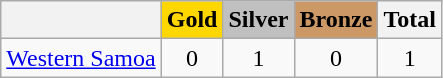<table class="wikitable">
<tr>
<th></th>
<th style="background-color:gold">Gold</th>
<th style="background-color:silver">Silver</th>
<th style="background-color:#CC9966">Bronze</th>
<th>Total</th>
</tr>
<tr align="center">
<td> <a href='#'>Western Samoa</a></td>
<td>0</td>
<td>1</td>
<td>0</td>
<td>1</td>
</tr>
</table>
